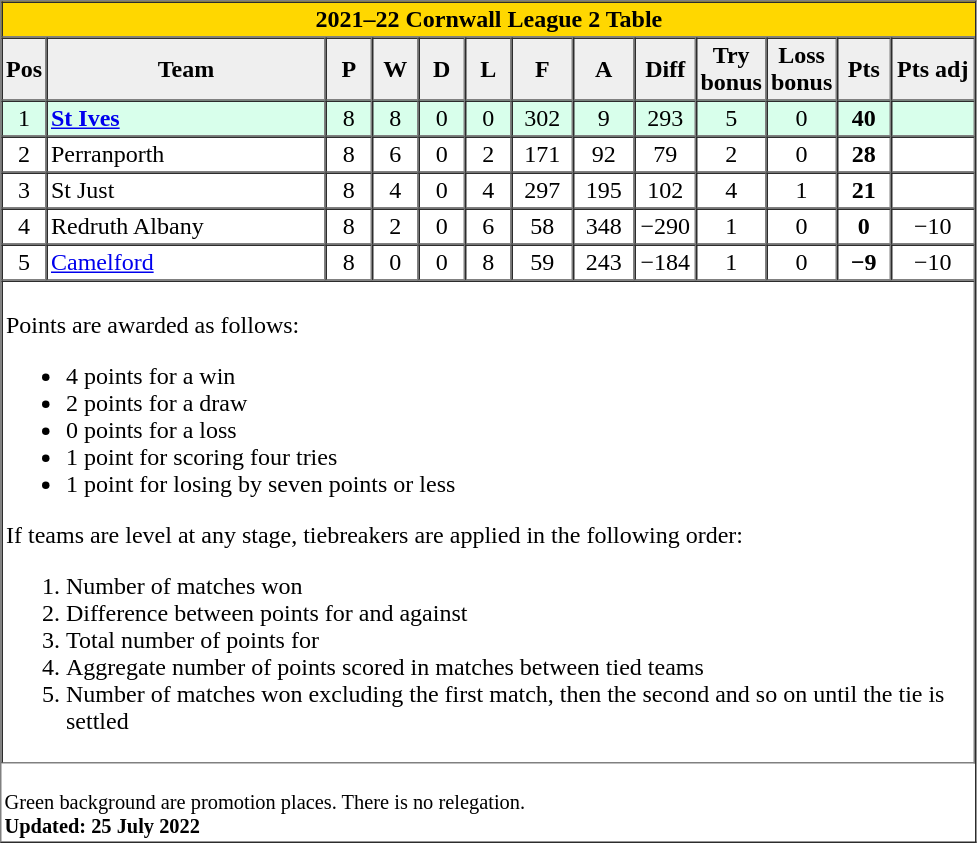<table border="1" cellpadding="2" cellspacing="0">
<tr bgcolor="gold">
<th colspan=13 style="border-right:0px;";>2021–22 Cornwall League 2 Table</th>
</tr>
<tr bgcolor="#efefef">
<th width="20">Pos</th>
<th width="180">Team</th>
<th width="25">P</th>
<th width="25">W</th>
<th width="25">D</th>
<th width="25">L</th>
<th width="35">F</th>
<th width="35">A</th>
<th width="35">Diff</th>
<th width="35">Try bonus</th>
<th width="35">Loss bonus</th>
<th width="30">Pts</th>
<th width="50">Pts adj</th>
</tr>
<tr bgcolor=#d8ffeb align=center>
<td>1</td>
<td align=left><strong><a href='#'>St Ives</a></strong></td>
<td>8</td>
<td>8</td>
<td>0</td>
<td>0</td>
<td>302</td>
<td>9</td>
<td>293</td>
<td>5</td>
<td>0</td>
<td><strong>40</strong></td>
<td></td>
</tr>
<tr align=center>
<td>2</td>
<td align=left>Perranporth</td>
<td>8</td>
<td>6</td>
<td>0</td>
<td>2</td>
<td>171</td>
<td>92</td>
<td>79</td>
<td>2</td>
<td>0</td>
<td><strong>28</strong></td>
<td></td>
</tr>
<tr align=center>
<td>3</td>
<td align=left>St Just</td>
<td>8</td>
<td>4</td>
<td>0</td>
<td>4</td>
<td>297</td>
<td>195</td>
<td>102</td>
<td>4</td>
<td>1</td>
<td><strong>21</strong></td>
<td></td>
</tr>
<tr align=center>
<td>4</td>
<td align=left>Redruth Albany</td>
<td>8</td>
<td>2</td>
<td>0</td>
<td>6</td>
<td>58</td>
<td>348</td>
<td>−290</td>
<td>1</td>
<td>0</td>
<td><strong>0</strong></td>
<td>−10</td>
</tr>
<tr align=center>
<td>5</td>
<td align=left><a href='#'>Camelford</a></td>
<td>8</td>
<td>0</td>
<td>0</td>
<td>8</td>
<td>59</td>
<td>243</td>
<td>−184</td>
<td>1</td>
<td>0</td>
<td><strong>−9</strong></td>
<td>−10</td>
</tr>
<tr>
</tr>
<tr bgcolor=#ffffff>
<td colspan="13"><br>Points are awarded as follows:<ul><li>4 points for a win</li><li>2 points for a draw</li><li>0 points for a loss</li><li>1 point for scoring four tries</li><li>1 point for losing by seven points or less</li></ul>If teams are level at any stage, tiebreakers are applied in the following order:<ol><li>Number of matches won</li><li>Difference between points for and against</li><li>Total number of points for</li><li>Aggregate number of points scored in matches between tied teams</li><li>Number of matches won excluding the first match, then the second and so on until the tie is settled</li></ol></td>
</tr>
<tr |align=left|>
<td colspan="15" style="border:0px;font-size:85%;"><br><span>Green background</span> are promotion places.
There is no relegation. <br>
<strong>Updated: 25 July 2022</strong></td>
</tr>
</table>
